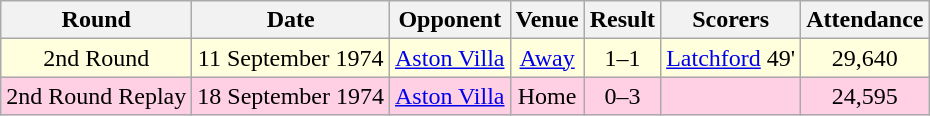<table class="wikitable sortable" style="text-align:center">
<tr>
<th>Round</th>
<th>Date</th>
<th>Opponent</th>
<th>Venue</th>
<th>Result</th>
<th class=unsortable>Scorers</th>
<th>Attendance</th>
</tr>
<tr style="background-color: #ffffdd;">
<td>2nd Round</td>
<td>11 September 1974</td>
<td><a href='#'>Aston Villa</a></td>
<td><a href='#'>Away</a></td>
<td>1–1</td>
<td><a href='#'>Latchford</a> 49'</td>
<td>29,640</td>
</tr>
<tr style="background-color: #ffd0e3;">
<td>2nd Round Replay</td>
<td>18 September 1974</td>
<td><a href='#'>Aston Villa</a></td>
<td>Home</td>
<td>0–3</td>
<td></td>
<td>24,595</td>
</tr>
</table>
